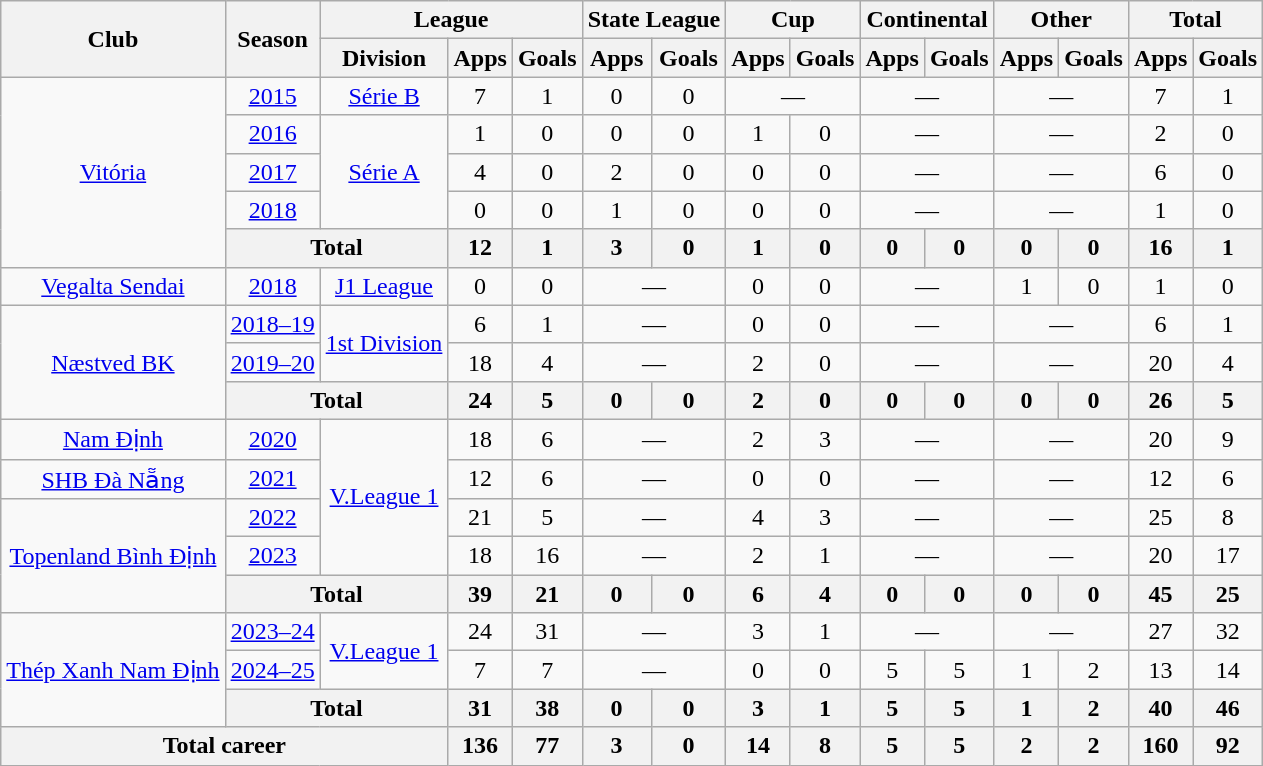<table class="wikitable" style="text-align: center;">
<tr>
<th rowspan="2">Club</th>
<th rowspan="2">Season</th>
<th colspan="3">League</th>
<th colspan="2">State League</th>
<th colspan="2">Cup</th>
<th colspan="2">Continental</th>
<th colspan="2">Other</th>
<th colspan="2">Total</th>
</tr>
<tr>
<th>Division</th>
<th>Apps</th>
<th>Goals</th>
<th>Apps</th>
<th>Goals</th>
<th>Apps</th>
<th>Goals</th>
<th>Apps</th>
<th>Goals</th>
<th>Apps</th>
<th>Goals</th>
<th>Apps</th>
<th>Goals</th>
</tr>
<tr>
<td rowspan="5"><a href='#'>Vitória</a></td>
<td><a href='#'>2015</a></td>
<td><a href='#'>Série B</a></td>
<td>7</td>
<td>1</td>
<td>0</td>
<td>0</td>
<td colspan="2">—</td>
<td colspan="2">—</td>
<td colspan="2">—</td>
<td>7</td>
<td>1</td>
</tr>
<tr>
<td><a href='#'>2016</a></td>
<td rowspan="3"><a href='#'>Série A</a></td>
<td>1</td>
<td>0</td>
<td>0</td>
<td>0</td>
<td>1</td>
<td>0</td>
<td colspan="2">—</td>
<td colspan="2">—</td>
<td>2</td>
<td>0</td>
</tr>
<tr>
<td><a href='#'>2017</a></td>
<td>4</td>
<td>0</td>
<td>2</td>
<td>0</td>
<td>0</td>
<td>0</td>
<td colspan="2">—</td>
<td colspan="2">—</td>
<td>6</td>
<td>0</td>
</tr>
<tr>
<td><a href='#'>2018</a></td>
<td>0</td>
<td>0</td>
<td>1</td>
<td>0</td>
<td>0</td>
<td>0</td>
<td colspan="2">—</td>
<td colspan="2">—</td>
<td>1</td>
<td>0</td>
</tr>
<tr>
<th colspan="2">Total</th>
<th>12</th>
<th>1</th>
<th>3</th>
<th>0</th>
<th>1</th>
<th>0</th>
<th>0</th>
<th>0</th>
<th>0</th>
<th>0</th>
<th>16</th>
<th>1</th>
</tr>
<tr>
<td><a href='#'>Vegalta Sendai</a></td>
<td><a href='#'>2018</a></td>
<td><a href='#'>J1 League</a></td>
<td>0</td>
<td>0</td>
<td colspan="2">—</td>
<td>0</td>
<td>0</td>
<td colspan="2">—</td>
<td>1</td>
<td>0</td>
<td>1</td>
<td>0</td>
</tr>
<tr>
<td rowspan="3"><a href='#'>Næstved BK</a></td>
<td><a href='#'>2018–19</a></td>
<td rowspan="2"><a href='#'>1st Division</a></td>
<td>6</td>
<td>1</td>
<td colspan="2">—</td>
<td>0</td>
<td>0</td>
<td colspan="2">—</td>
<td colspan="2">—</td>
<td>6</td>
<td>1</td>
</tr>
<tr>
<td><a href='#'>2019–20</a></td>
<td>18</td>
<td>4</td>
<td colspan="2">—</td>
<td>2</td>
<td>0</td>
<td colspan="2">—</td>
<td colspan="2">—</td>
<td>20</td>
<td>4</td>
</tr>
<tr>
<th colspan="2">Total</th>
<th>24</th>
<th>5</th>
<th>0</th>
<th>0</th>
<th>2</th>
<th>0</th>
<th>0</th>
<th>0</th>
<th>0</th>
<th>0</th>
<th>26</th>
<th>5</th>
</tr>
<tr>
<td><a href='#'>Nam Định</a></td>
<td><a href='#'>2020</a></td>
<td rowspan="4"><a href='#'>V.League 1</a></td>
<td>18</td>
<td>6</td>
<td colspan="2">—</td>
<td>2</td>
<td>3</td>
<td colspan="2">—</td>
<td colspan="2">—</td>
<td>20</td>
<td>9</td>
</tr>
<tr>
<td><a href='#'>SHB Đà Nẵng</a></td>
<td><a href='#'>2021</a></td>
<td>12</td>
<td>6</td>
<td colspan="2">—</td>
<td>0</td>
<td>0</td>
<td colspan="2">—</td>
<td colspan="2">—</td>
<td>12</td>
<td>6</td>
</tr>
<tr>
<td rowspan="3"><a href='#'>Topenland Bình Định</a></td>
<td><a href='#'>2022</a></td>
<td>21</td>
<td>5</td>
<td colspan="2">—</td>
<td>4</td>
<td>3</td>
<td colspan="2">—</td>
<td colspan="2">—</td>
<td>25</td>
<td>8</td>
</tr>
<tr>
<td><a href='#'>2023</a></td>
<td>18</td>
<td>16</td>
<td colspan="2">—</td>
<td>2</td>
<td>1</td>
<td colspan="2">—</td>
<td colspan="2">—</td>
<td>20</td>
<td>17</td>
</tr>
<tr>
<th colspan="2">Total</th>
<th>39</th>
<th>21</th>
<th>0</th>
<th>0</th>
<th>6</th>
<th>4</th>
<th>0</th>
<th>0</th>
<th>0</th>
<th>0</th>
<th>45</th>
<th>25</th>
</tr>
<tr>
<td rowspan="3"><a href='#'>Thép Xanh Nam Định</a></td>
<td><a href='#'>2023–24</a></td>
<td rowspan="2"><a href='#'>V.League 1</a></td>
<td>24</td>
<td>31</td>
<td colspan="2">—</td>
<td>3</td>
<td>1</td>
<td colspan="2">—</td>
<td colspan="2">—</td>
<td>27</td>
<td>32</td>
</tr>
<tr>
<td><a href='#'>2024–25</a></td>
<td>7</td>
<td>7</td>
<td colspan="2">—</td>
<td>0</td>
<td>0</td>
<td>5</td>
<td>5</td>
<td>1</td>
<td>2</td>
<td>13</td>
<td>14</td>
</tr>
<tr>
<th colspan="2">Total</th>
<th>31</th>
<th>38</th>
<th>0</th>
<th>0</th>
<th>3</th>
<th>1</th>
<th>5</th>
<th>5</th>
<th>1</th>
<th>2</th>
<th>40</th>
<th>46</th>
</tr>
<tr>
<th colspan="3">Total career</th>
<th>136</th>
<th>77</th>
<th>3</th>
<th>0</th>
<th>14</th>
<th>8</th>
<th>5</th>
<th>5</th>
<th>2</th>
<th>2</th>
<th>160</th>
<th>92</th>
</tr>
</table>
